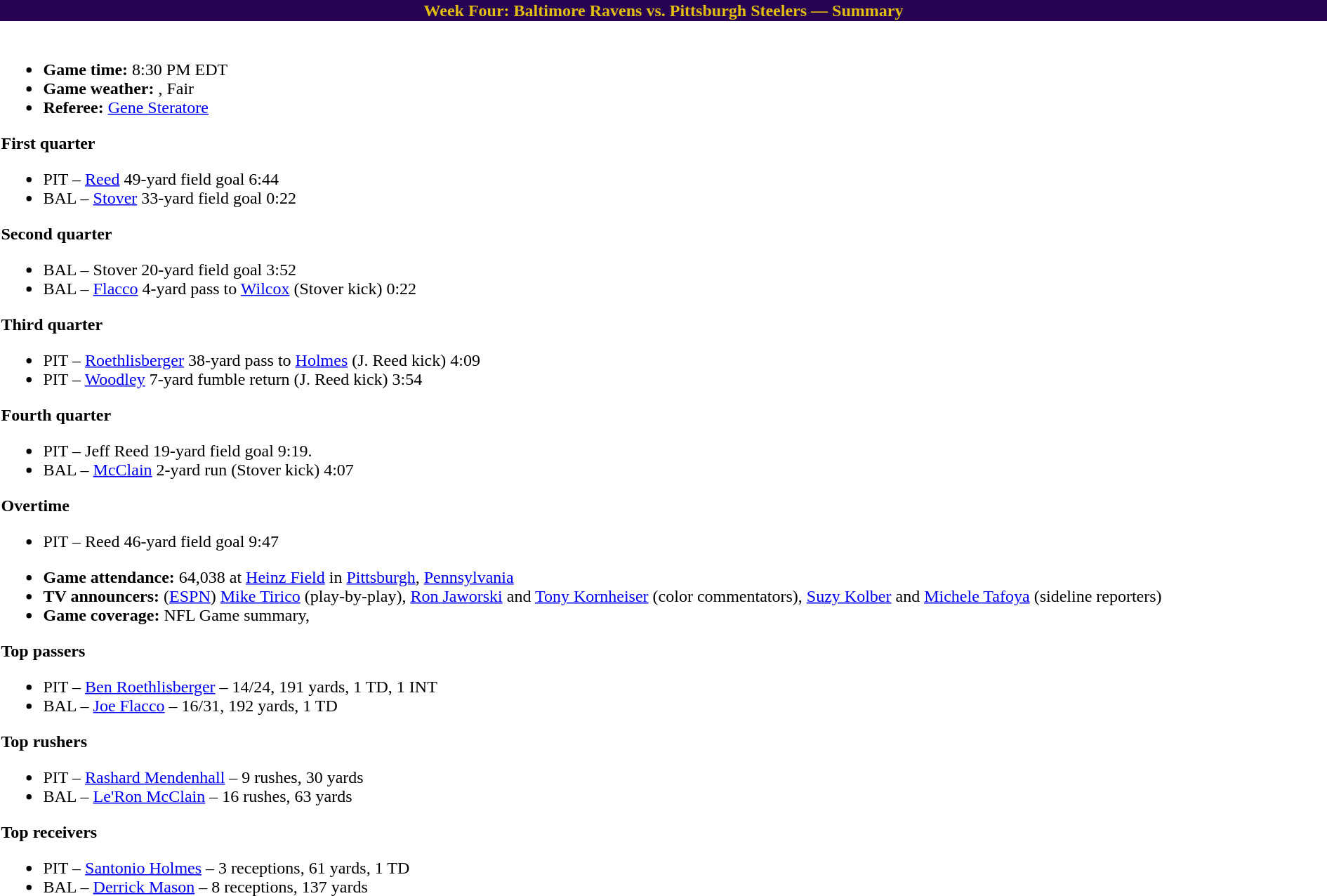<table class="toccolours collapsible collapsed" width=100% align="center">
<tr>
<th style="color:#E2BE10;background:#280353">Week Four: Baltimore Ravens vs. Pittsburgh Steelers — Summary</th>
</tr>
<tr>
<td><br>
<ul><li><strong>Game time:</strong> 8:30 PM EDT</li><li><strong>Game weather:</strong> , Fair</li><li><strong>Referee:</strong> <a href='#'>Gene Steratore</a></li></ul><strong>First quarter</strong><ul><li>PIT – <a href='#'>Reed</a> 49-yard field goal 6:44</li><li>BAL – <a href='#'>Stover</a> 33-yard field goal 0:22</li></ul><strong>Second quarter</strong><ul><li>BAL – Stover 20-yard field goal 3:52</li><li>BAL – <a href='#'>Flacco</a> 4-yard pass to <a href='#'>Wilcox</a> (Stover kick) 0:22</li></ul><strong>Third quarter</strong><ul><li>PIT – <a href='#'>Roethlisberger</a> 38-yard pass to <a href='#'>Holmes</a> (J. Reed kick) 4:09</li><li>PIT – <a href='#'>Woodley</a> 7-yard fumble return (J. Reed kick) 3:54</li></ul><strong>Fourth quarter</strong><ul><li>PIT – Jeff Reed 19-yard field goal 9:19.</li><li>BAL – <a href='#'>McClain</a> 2-yard run (Stover kick) 4:07</li></ul><strong>Overtime</strong><ul><li>PIT – Reed 46-yard field goal 9:47</li></ul><ul><li><strong>Game attendance:</strong> 64,038 at <a href='#'>Heinz Field</a> in <a href='#'>Pittsburgh</a>, <a href='#'>Pennsylvania</a></li><li><strong>TV announcers:</strong> (<a href='#'>ESPN</a>) <a href='#'>Mike Tirico</a> (play-by-play), <a href='#'>Ron Jaworski</a> and <a href='#'>Tony Kornheiser</a> (color commentators), <a href='#'>Suzy Kolber</a> and <a href='#'>Michele Tafoya</a> (sideline reporters)</li><li><strong>Game coverage:</strong> NFL Game summary, </li></ul><strong>Top passers</strong><ul><li>PIT – <a href='#'>Ben Roethlisberger</a> – 14/24, 191 yards, 1 TD, 1 INT</li><li>BAL – <a href='#'>Joe Flacco</a> – 16/31, 192 yards, 1 TD</li></ul><strong>Top rushers</strong><ul><li>PIT – <a href='#'>Rashard Mendenhall</a> – 9 rushes, 30 yards</li><li>BAL – <a href='#'>Le'Ron McClain</a> – 16 rushes, 63 yards</li></ul><strong>Top receivers</strong><ul><li>PIT – <a href='#'>Santonio Holmes</a> – 3 receptions, 61 yards, 1 TD</li><li>BAL – <a href='#'>Derrick Mason</a> – 8 receptions, 137 yards</li></ul></td>
</tr>
</table>
